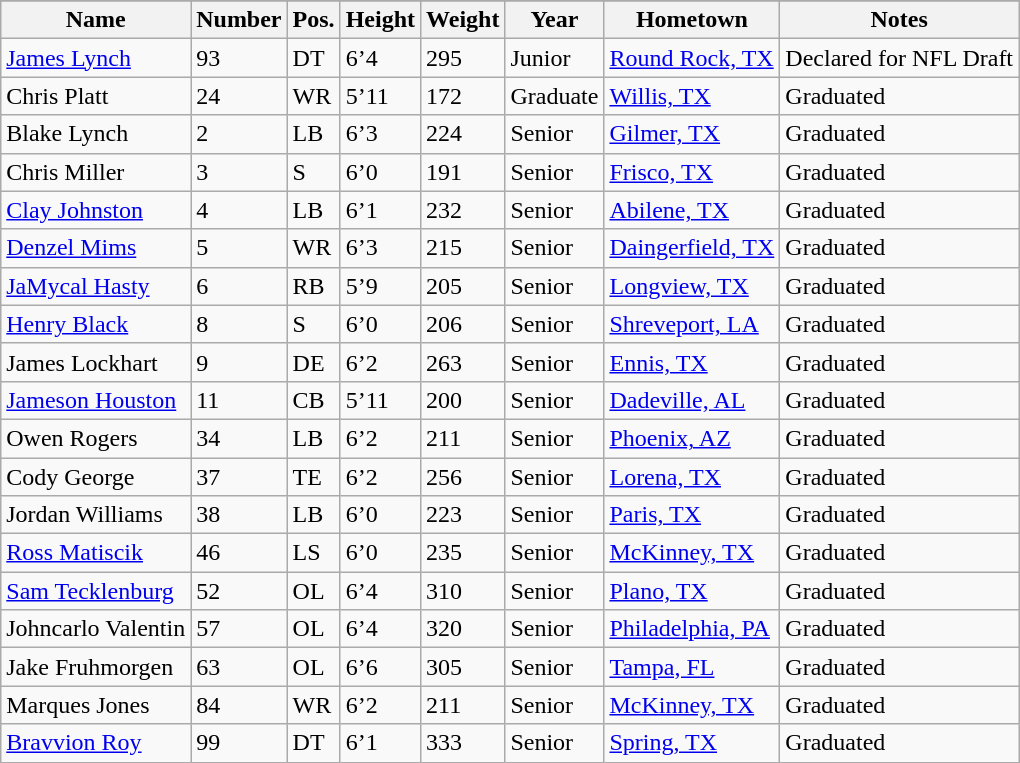<table class="wikitable sortable collapsible">
<tr>
</tr>
<tr>
<th>Name</th>
<th>Number</th>
<th>Pos.</th>
<th>Height</th>
<th>Weight</th>
<th>Year</th>
<th>Hometown</th>
<th class="unsortable">Notes</th>
</tr>
<tr>
<td><a href='#'>James Lynch</a></td>
<td>93</td>
<td>DT</td>
<td>6’4</td>
<td>295</td>
<td>Junior</td>
<td><a href='#'>Round Rock, TX</a></td>
<td>Declared for NFL Draft</td>
</tr>
<tr>
<td>Chris Platt</td>
<td>24</td>
<td>WR</td>
<td>5’11</td>
<td>172</td>
<td>Graduate</td>
<td><a href='#'>Willis, TX</a></td>
<td>Graduated</td>
</tr>
<tr>
<td>Blake Lynch</td>
<td>2</td>
<td>LB</td>
<td>6’3</td>
<td>224</td>
<td>Senior</td>
<td><a href='#'>Gilmer, TX</a></td>
<td>Graduated</td>
</tr>
<tr>
<td>Chris Miller</td>
<td>3</td>
<td>S</td>
<td>6’0</td>
<td>191</td>
<td>Senior</td>
<td><a href='#'>Frisco, TX</a></td>
<td>Graduated</td>
</tr>
<tr>
<td><a href='#'>Clay Johnston</a></td>
<td>4</td>
<td>LB</td>
<td>6’1</td>
<td>232</td>
<td>Senior</td>
<td><a href='#'>Abilene, TX</a></td>
<td>Graduated</td>
</tr>
<tr>
<td><a href='#'>Denzel Mims</a></td>
<td>5</td>
<td>WR</td>
<td>6’3</td>
<td>215</td>
<td>Senior</td>
<td><a href='#'>Daingerfield, TX</a></td>
<td>Graduated</td>
</tr>
<tr>
<td><a href='#'>JaMycal Hasty</a></td>
<td>6</td>
<td>RB</td>
<td>5’9</td>
<td>205</td>
<td>Senior</td>
<td><a href='#'>Longview, TX</a></td>
<td>Graduated</td>
</tr>
<tr>
<td><a href='#'>Henry Black</a></td>
<td>8</td>
<td>S</td>
<td>6’0</td>
<td>206</td>
<td>Senior</td>
<td><a href='#'>Shreveport, LA</a></td>
<td>Graduated</td>
</tr>
<tr>
<td>James Lockhart</td>
<td>9</td>
<td>DE</td>
<td>6’2</td>
<td>263</td>
<td>Senior</td>
<td><a href='#'>Ennis, TX</a></td>
<td>Graduated</td>
</tr>
<tr>
<td><a href='#'>Jameson Houston</a></td>
<td>11</td>
<td>CB</td>
<td>5’11</td>
<td>200</td>
<td>Senior</td>
<td><a href='#'>Dadeville, AL</a></td>
<td>Graduated</td>
</tr>
<tr>
<td>Owen Rogers</td>
<td>34</td>
<td>LB</td>
<td>6’2</td>
<td>211</td>
<td>Senior</td>
<td><a href='#'>Phoenix, AZ</a></td>
<td>Graduated</td>
</tr>
<tr>
<td>Cody George</td>
<td>37</td>
<td>TE</td>
<td>6’2</td>
<td>256</td>
<td>Senior</td>
<td><a href='#'>Lorena, TX</a></td>
<td>Graduated</td>
</tr>
<tr>
<td>Jordan Williams</td>
<td>38</td>
<td>LB</td>
<td>6’0</td>
<td>223</td>
<td>Senior</td>
<td><a href='#'>Paris, TX</a></td>
<td>Graduated</td>
</tr>
<tr>
<td><a href='#'>Ross Matiscik</a></td>
<td>46</td>
<td>LS</td>
<td>6’0</td>
<td>235</td>
<td>Senior</td>
<td><a href='#'>McKinney, TX</a></td>
<td>Graduated</td>
</tr>
<tr>
<td><a href='#'>Sam Tecklenburg</a></td>
<td>52</td>
<td>OL</td>
<td>6’4</td>
<td>310</td>
<td>Senior</td>
<td><a href='#'>Plano, TX</a></td>
<td>Graduated</td>
</tr>
<tr>
<td>Johncarlo Valentin</td>
<td>57</td>
<td>OL</td>
<td>6’4</td>
<td>320</td>
<td>Senior</td>
<td><a href='#'>Philadelphia, PA</a></td>
<td>Graduated</td>
</tr>
<tr>
<td>Jake Fruhmorgen</td>
<td>63</td>
<td>OL</td>
<td>6’6</td>
<td>305</td>
<td>Senior</td>
<td><a href='#'>Tampa, FL</a></td>
<td>Graduated</td>
</tr>
<tr>
<td>Marques Jones</td>
<td>84</td>
<td>WR</td>
<td>6’2</td>
<td>211</td>
<td>Senior</td>
<td><a href='#'>McKinney, TX</a></td>
<td>Graduated</td>
</tr>
<tr>
<td><a href='#'>Bravvion Roy</a></td>
<td>99</td>
<td>DT</td>
<td>6’1</td>
<td>333</td>
<td>Senior</td>
<td><a href='#'>Spring, TX</a></td>
<td>Graduated</td>
</tr>
</table>
